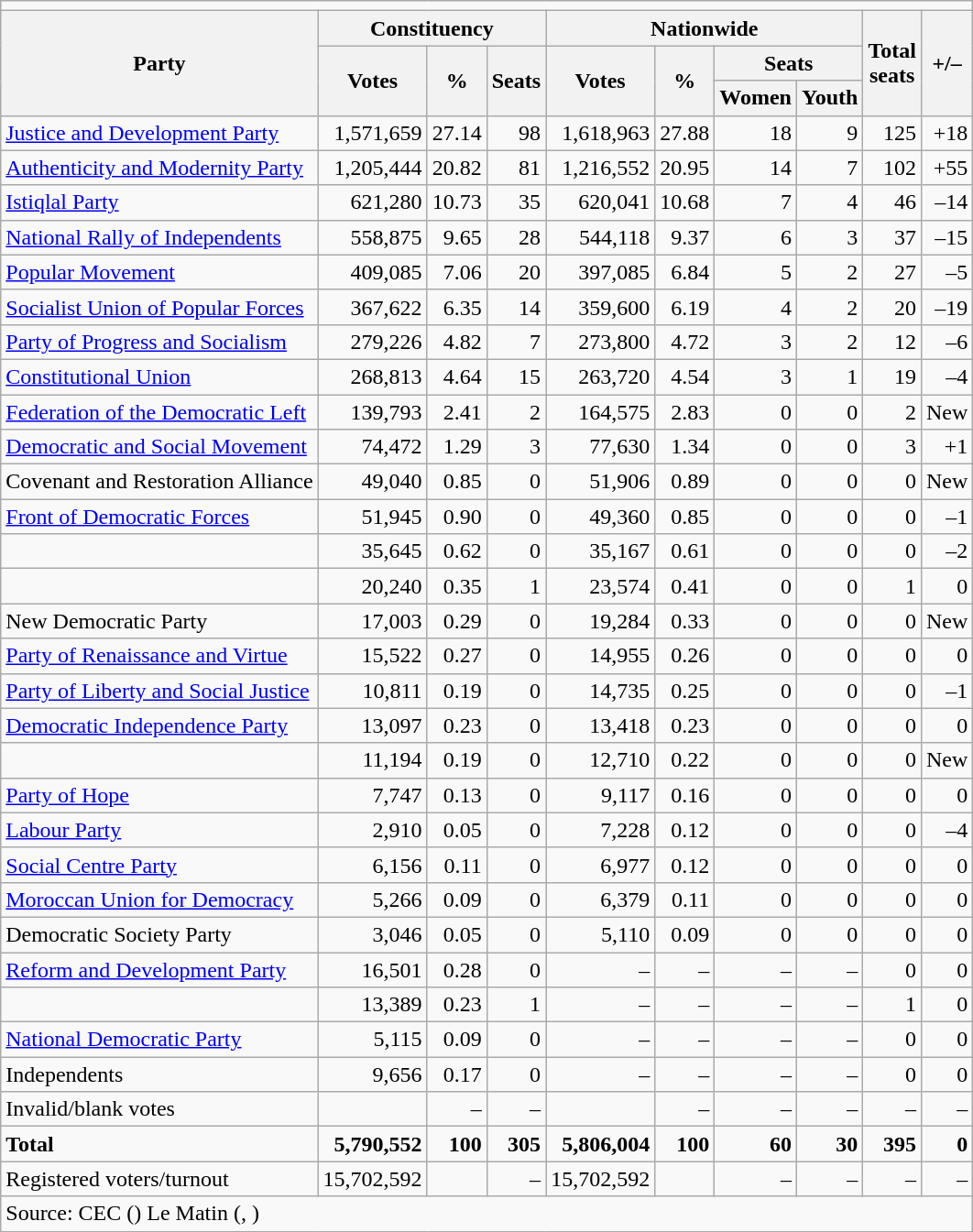<table class=wikitable style=text-align:right>
<tr>
<td colspan=20 align=center></td>
</tr>
<tr>
<th rowspan=3>Party</th>
<th colspan=3>Constituency</th>
<th colspan=4>Nationwide</th>
<th rowspan=3>Total<br>seats</th>
<th rowspan=3>+/–</th>
</tr>
<tr>
<th rowspan=2>Votes</th>
<th rowspan=2>%</th>
<th rowspan=2>Seats</th>
<th rowspan=2>Votes</th>
<th rowspan=2>%</th>
<th colspan=2>Seats</th>
</tr>
<tr>
<th>Women</th>
<th>Youth</th>
</tr>
<tr>
<td align=left><a href='#'>Justice and Development Party</a></td>
<td>1,571,659</td>
<td>27.14</td>
<td>98</td>
<td>1,618,963</td>
<td>27.88</td>
<td>18</td>
<td>9</td>
<td>125</td>
<td>+18</td>
</tr>
<tr>
<td align=left><a href='#'>Authenticity and Modernity Party</a></td>
<td>1,205,444</td>
<td>20.82</td>
<td>81</td>
<td>1,216,552</td>
<td>20.95</td>
<td>14</td>
<td>7</td>
<td>102</td>
<td>+55</td>
</tr>
<tr>
<td align=left><a href='#'>Istiqlal Party</a></td>
<td>621,280</td>
<td>10.73</td>
<td>35</td>
<td>620,041</td>
<td>10.68</td>
<td>7</td>
<td>4</td>
<td>46</td>
<td>–14</td>
</tr>
<tr>
<td align=left><a href='#'>National Rally of Independents</a></td>
<td>558,875</td>
<td>9.65</td>
<td>28</td>
<td>544,118</td>
<td>9.37</td>
<td>6</td>
<td>3</td>
<td>37</td>
<td>–15</td>
</tr>
<tr>
<td align=left><a href='#'>Popular Movement</a></td>
<td>409,085</td>
<td>7.06</td>
<td>20</td>
<td>397,085</td>
<td>6.84</td>
<td>5</td>
<td>2</td>
<td>27</td>
<td>–5</td>
</tr>
<tr>
<td align=left><a href='#'>Socialist Union of Popular Forces</a></td>
<td>367,622</td>
<td>6.35</td>
<td>14</td>
<td>359,600</td>
<td>6.19</td>
<td>4</td>
<td>2</td>
<td>20</td>
<td>–19</td>
</tr>
<tr>
<td align=left><a href='#'>Party of Progress and Socialism</a></td>
<td>279,226</td>
<td>4.82</td>
<td>7</td>
<td>273,800</td>
<td>4.72</td>
<td>3</td>
<td>2</td>
<td>12</td>
<td>–6</td>
</tr>
<tr>
<td align=left><a href='#'>Constitutional Union</a></td>
<td>268,813</td>
<td>4.64</td>
<td>15</td>
<td>263,720</td>
<td>4.54</td>
<td>3</td>
<td>1</td>
<td>19</td>
<td>–4</td>
</tr>
<tr>
<td align=left><a href='#'>Federation of the Democratic Left</a></td>
<td>139,793</td>
<td>2.41</td>
<td>2</td>
<td>164,575</td>
<td>2.83</td>
<td>0</td>
<td>0</td>
<td>2</td>
<td>New</td>
</tr>
<tr>
<td align=left><a href='#'>Democratic and Social Movement</a></td>
<td>74,472</td>
<td>1.29</td>
<td>3</td>
<td>77,630</td>
<td>1.34</td>
<td>0</td>
<td>0</td>
<td>3</td>
<td>+1</td>
</tr>
<tr>
<td align=left>Covenant and Restoration Alliance</td>
<td>49,040</td>
<td>0.85</td>
<td>0</td>
<td>51,906</td>
<td>0.89</td>
<td>0</td>
<td>0</td>
<td>0</td>
<td>New</td>
</tr>
<tr>
<td align=left><a href='#'>Front of Democratic Forces</a></td>
<td>51,945</td>
<td>0.90</td>
<td>0</td>
<td>49,360</td>
<td>0.85</td>
<td>0</td>
<td>0</td>
<td>0</td>
<td>–1</td>
</tr>
<tr>
<td align=left></td>
<td>35,645</td>
<td>0.62</td>
<td>0</td>
<td>35,167</td>
<td>0.61</td>
<td>0</td>
<td>0</td>
<td>0</td>
<td>–2</td>
</tr>
<tr>
<td align=left></td>
<td>20,240</td>
<td>0.35</td>
<td>1</td>
<td>23,574</td>
<td>0.41</td>
<td>0</td>
<td>0</td>
<td>1</td>
<td>0</td>
</tr>
<tr>
<td align=left>New Democratic Party</td>
<td>17,003</td>
<td>0.29</td>
<td>0</td>
<td>19,284</td>
<td>0.33</td>
<td>0</td>
<td>0</td>
<td>0</td>
<td>New</td>
</tr>
<tr>
<td align=left><a href='#'>Party of Renaissance and Virtue</a></td>
<td>15,522</td>
<td>0.27</td>
<td>0</td>
<td>14,955</td>
<td>0.26</td>
<td>0</td>
<td>0</td>
<td>0</td>
<td>0</td>
</tr>
<tr>
<td align=left><a href='#'>Party of Liberty and Social Justice</a></td>
<td>10,811</td>
<td>0.19</td>
<td>0</td>
<td>14,735</td>
<td>0.25</td>
<td>0</td>
<td>0</td>
<td>0</td>
<td>–1</td>
</tr>
<tr>
<td align=left><a href='#'>Democratic Independence Party</a></td>
<td>13,097</td>
<td>0.23</td>
<td>0</td>
<td>13,418</td>
<td>0.23</td>
<td>0</td>
<td>0</td>
<td>0</td>
<td>0</td>
</tr>
<tr>
<td align=left></td>
<td>11,194</td>
<td>0.19</td>
<td>0</td>
<td>12,710</td>
<td>0.22</td>
<td>0</td>
<td>0</td>
<td>0</td>
<td>New</td>
</tr>
<tr>
<td align=left><a href='#'>Party of Hope</a></td>
<td>7,747</td>
<td>0.13</td>
<td>0</td>
<td>9,117</td>
<td>0.16</td>
<td>0</td>
<td>0</td>
<td>0</td>
<td>0</td>
</tr>
<tr>
<td align=left><a href='#'>Labour Party</a></td>
<td>2,910</td>
<td>0.05</td>
<td>0</td>
<td>7,228</td>
<td>0.12</td>
<td>0</td>
<td>0</td>
<td>0</td>
<td>–4</td>
</tr>
<tr>
<td align=left><a href='#'>Social Centre Party</a></td>
<td>6,156</td>
<td>0.11</td>
<td>0</td>
<td>6,977</td>
<td>0.12</td>
<td>0</td>
<td>0</td>
<td>0</td>
<td>0</td>
</tr>
<tr>
<td align=left><a href='#'>Moroccan Union for Democracy</a></td>
<td>5,266</td>
<td>0.09</td>
<td>0</td>
<td>6,379</td>
<td>0.11</td>
<td>0</td>
<td>0</td>
<td>0</td>
<td>0</td>
</tr>
<tr>
<td align=left>Democratic Society Party</td>
<td>3,046</td>
<td>0.05</td>
<td>0</td>
<td>5,110</td>
<td>0.09</td>
<td>0</td>
<td>0</td>
<td>0</td>
<td>0</td>
</tr>
<tr>
<td align=left><a href='#'>Reform and Development Party</a></td>
<td>16,501</td>
<td>0.28</td>
<td>0</td>
<td>–</td>
<td>–</td>
<td>–</td>
<td>–</td>
<td>0</td>
<td>0</td>
</tr>
<tr>
<td align=left></td>
<td>13,389</td>
<td>0.23</td>
<td>1</td>
<td>–</td>
<td>–</td>
<td>–</td>
<td>–</td>
<td>1</td>
<td>0</td>
</tr>
<tr>
<td align=left><a href='#'>National Democratic Party</a></td>
<td>5,115</td>
<td>0.09</td>
<td>0</td>
<td>–</td>
<td>–</td>
<td>–</td>
<td>–</td>
<td>0</td>
<td>0</td>
</tr>
<tr>
<td align=left>Independents</td>
<td>9,656</td>
<td>0.17</td>
<td>0</td>
<td>–</td>
<td>–</td>
<td>–</td>
<td>–</td>
<td>0</td>
<td>0</td>
</tr>
<tr>
<td align=left>Invalid/blank votes</td>
<td></td>
<td>–</td>
<td>–</td>
<td></td>
<td>–</td>
<td>–</td>
<td>–</td>
<td>–</td>
<td>–</td>
</tr>
<tr>
<td align=left><strong>Total</strong></td>
<td><strong>5,790,552</strong></td>
<td><strong>100</strong></td>
<td><strong>305</strong></td>
<td><strong>5,806,004</strong></td>
<td><strong>100</strong></td>
<td><strong>60</strong></td>
<td><strong>30</strong></td>
<td><strong>395</strong></td>
<td><strong>0</strong></td>
</tr>
<tr>
<td align=left>Registered voters/turnout</td>
<td>15,702,592</td>
<td></td>
<td>–</td>
<td>15,702,592</td>
<td></td>
<td>–</td>
<td>–</td>
<td>–</td>
<td>–</td>
</tr>
<tr>
<td align=left colspan=10>Source: CEC () Le Matin (, )</td>
</tr>
</table>
